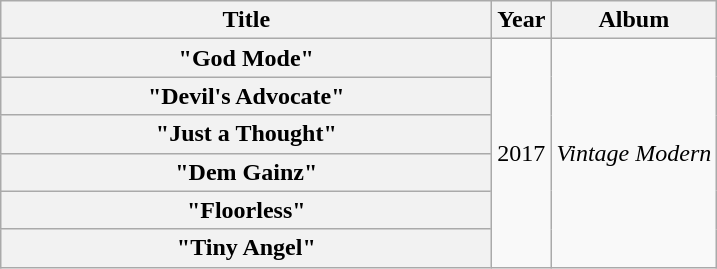<table class="wikitable plainrowheaders" style="text-align:center;" border="1">
<tr>
<th scope="col" style="width:20em;">Title</th>
<th scope="col" style="width:1em;">Year</th>
<th scope="col">Album</th>
</tr>
<tr>
<th scope="row">"God Mode"</th>
<td rowspan="6">2017</td>
<td rowspan="6"><em>Vintage Modern</em></td>
</tr>
<tr>
<th scope="row">"Devil's Advocate"</th>
</tr>
<tr>
<th scope="row">"Just a Thought"</th>
</tr>
<tr>
<th scope="row">"Dem Gainz" </th>
</tr>
<tr>
<th scope="row">"Floorless" </th>
</tr>
<tr>
<th scope="row">"Tiny Angel"</th>
</tr>
</table>
